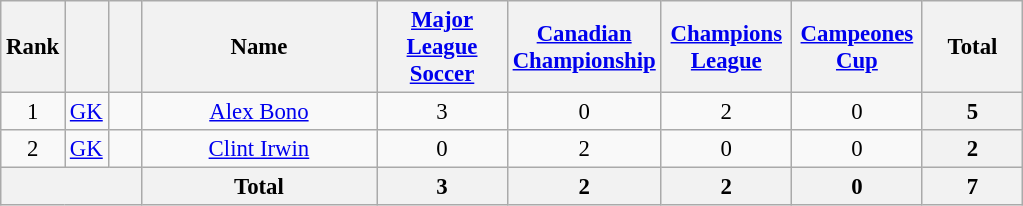<table class="wikitable" style="font-size: 95%; text-align: center;">
<tr>
<th width=15>Rank</th>
<th width=15></th>
<th width=15></th>
<th width=150>Name</th>
<th width=80><a href='#'>Major League Soccer</a></th>
<th width=80><a href='#'>Canadian Championship</a></th>
<th width=80><a href='#'>Champions League</a></th>
<th width=80><a href='#'>Campeones Cup</a></th>
<th width=60>Total</th>
</tr>
<tr>
<td>1</td>
<td><a href='#'>GK</a></td>
<td></td>
<td><a href='#'>Alex Bono</a></td>
<td>3</td>
<td>0</td>
<td>2</td>
<td>0</td>
<th>5</th>
</tr>
<tr>
<td>2</td>
<td><a href='#'>GK</a></td>
<td></td>
<td><a href='#'>Clint Irwin</a></td>
<td>0</td>
<td>2</td>
<td>0</td>
<td>0</td>
<th>2</th>
</tr>
<tr>
<th colspan="3"></th>
<th>Total</th>
<th>3</th>
<th>2</th>
<th>2</th>
<th>0</th>
<th>7</th>
</tr>
</table>
